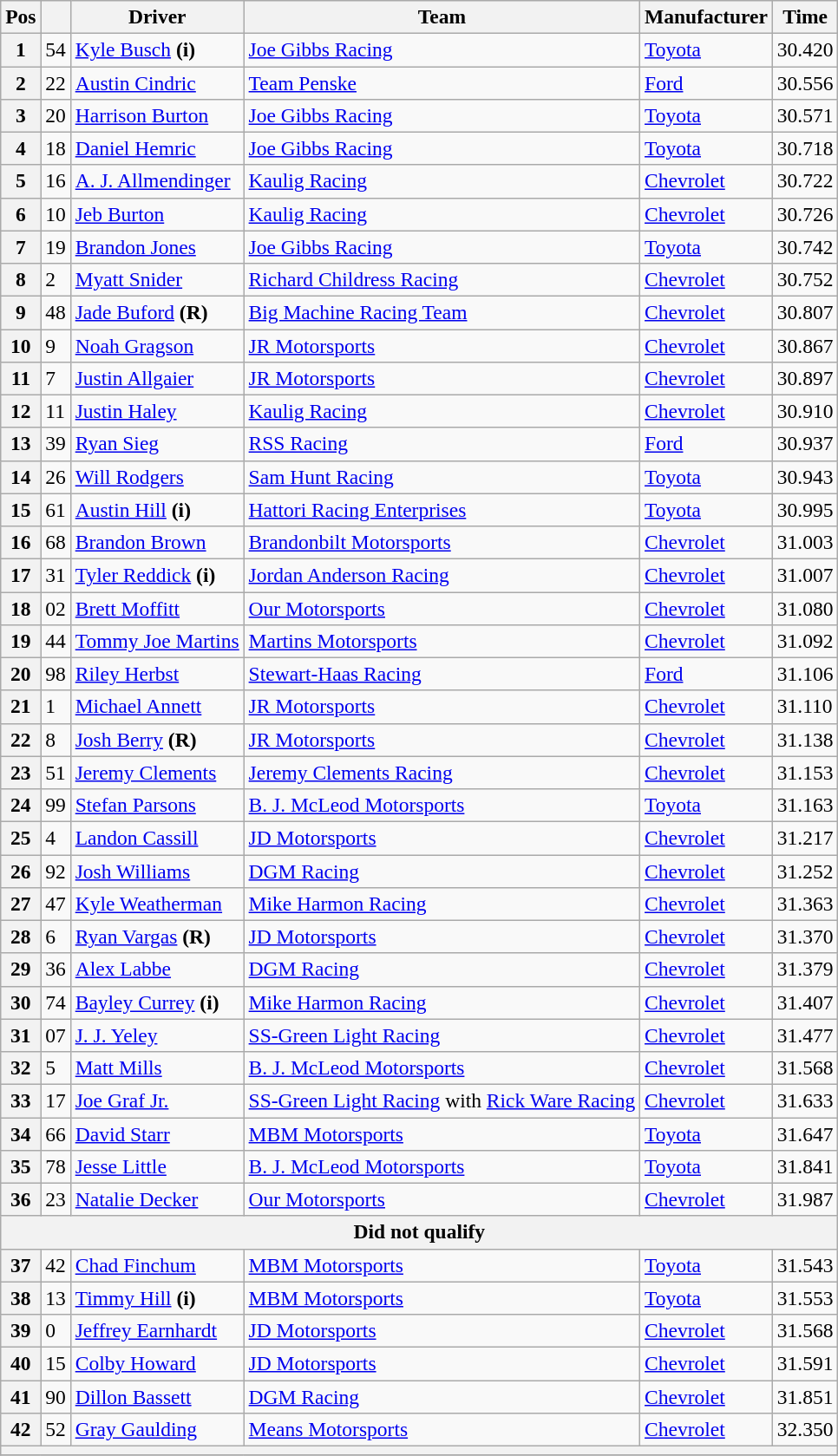<table class="wikitable" style="font-size:98%">
<tr>
<th>Pos</th>
<th></th>
<th>Driver</th>
<th>Team</th>
<th>Manufacturer</th>
<th>Time</th>
</tr>
<tr>
<th>1</th>
<td>54</td>
<td><a href='#'>Kyle Busch</a> <strong>(i)</strong></td>
<td><a href='#'>Joe Gibbs Racing</a></td>
<td><a href='#'>Toyota</a></td>
<td>30.420</td>
</tr>
<tr>
<th>2</th>
<td>22</td>
<td><a href='#'>Austin Cindric</a></td>
<td><a href='#'>Team Penske</a></td>
<td><a href='#'>Ford</a></td>
<td>30.556</td>
</tr>
<tr>
<th>3</th>
<td>20</td>
<td><a href='#'>Harrison Burton</a></td>
<td><a href='#'>Joe Gibbs Racing</a></td>
<td><a href='#'>Toyota</a></td>
<td>30.571</td>
</tr>
<tr>
<th>4</th>
<td>18</td>
<td><a href='#'>Daniel Hemric</a></td>
<td><a href='#'>Joe Gibbs Racing</a></td>
<td><a href='#'>Toyota</a></td>
<td>30.718</td>
</tr>
<tr>
<th>5</th>
<td>16</td>
<td><a href='#'>A. J. Allmendinger</a></td>
<td><a href='#'>Kaulig Racing</a></td>
<td><a href='#'>Chevrolet</a></td>
<td>30.722</td>
</tr>
<tr>
<th>6</th>
<td>10</td>
<td><a href='#'>Jeb Burton</a></td>
<td><a href='#'>Kaulig Racing</a></td>
<td><a href='#'>Chevrolet</a></td>
<td>30.726</td>
</tr>
<tr>
<th>7</th>
<td>19</td>
<td><a href='#'>Brandon Jones</a></td>
<td><a href='#'>Joe Gibbs Racing</a></td>
<td><a href='#'>Toyota</a></td>
<td>30.742</td>
</tr>
<tr>
<th>8</th>
<td>2</td>
<td><a href='#'>Myatt Snider</a></td>
<td><a href='#'>Richard Childress Racing</a></td>
<td><a href='#'>Chevrolet</a></td>
<td>30.752</td>
</tr>
<tr>
<th>9</th>
<td>48</td>
<td><a href='#'>Jade Buford</a> <strong>(R)</strong></td>
<td><a href='#'>Big Machine Racing Team</a></td>
<td><a href='#'>Chevrolet</a></td>
<td>30.807</td>
</tr>
<tr>
<th>10</th>
<td>9</td>
<td><a href='#'>Noah Gragson</a></td>
<td><a href='#'>JR Motorsports</a></td>
<td><a href='#'>Chevrolet</a></td>
<td>30.867</td>
</tr>
<tr>
<th>11</th>
<td>7</td>
<td><a href='#'>Justin Allgaier</a></td>
<td><a href='#'>JR Motorsports</a></td>
<td><a href='#'>Chevrolet</a></td>
<td>30.897</td>
</tr>
<tr>
<th>12</th>
<td>11</td>
<td><a href='#'>Justin Haley</a></td>
<td><a href='#'>Kaulig Racing</a></td>
<td><a href='#'>Chevrolet</a></td>
<td>30.910</td>
</tr>
<tr>
<th>13</th>
<td>39</td>
<td><a href='#'>Ryan Sieg</a></td>
<td><a href='#'>RSS Racing</a></td>
<td><a href='#'>Ford</a></td>
<td>30.937</td>
</tr>
<tr>
<th>14</th>
<td>26</td>
<td><a href='#'>Will Rodgers</a></td>
<td><a href='#'>Sam Hunt Racing</a></td>
<td><a href='#'>Toyota</a></td>
<td>30.943</td>
</tr>
<tr>
<th>15</th>
<td>61</td>
<td><a href='#'>Austin Hill</a> <strong>(i)</strong></td>
<td><a href='#'>Hattori Racing Enterprises</a></td>
<td><a href='#'>Toyota</a></td>
<td>30.995</td>
</tr>
<tr>
<th>16</th>
<td>68</td>
<td><a href='#'>Brandon Brown</a></td>
<td><a href='#'>Brandonbilt Motorsports</a></td>
<td><a href='#'>Chevrolet</a></td>
<td>31.003</td>
</tr>
<tr>
<th>17</th>
<td>31</td>
<td><a href='#'>Tyler Reddick</a> <strong>(i)</strong></td>
<td><a href='#'>Jordan Anderson Racing</a></td>
<td><a href='#'>Chevrolet</a></td>
<td>31.007</td>
</tr>
<tr>
<th>18</th>
<td>02</td>
<td><a href='#'>Brett Moffitt</a></td>
<td><a href='#'>Our Motorsports</a></td>
<td><a href='#'>Chevrolet</a></td>
<td>31.080</td>
</tr>
<tr>
<th>19</th>
<td>44</td>
<td><a href='#'>Tommy Joe Martins</a></td>
<td><a href='#'>Martins Motorsports</a></td>
<td><a href='#'>Chevrolet</a></td>
<td>31.092</td>
</tr>
<tr>
<th>20</th>
<td>98</td>
<td><a href='#'>Riley Herbst</a></td>
<td><a href='#'>Stewart-Haas Racing</a></td>
<td><a href='#'>Ford</a></td>
<td>31.106</td>
</tr>
<tr>
<th>21</th>
<td>1</td>
<td><a href='#'>Michael Annett</a></td>
<td><a href='#'>JR Motorsports</a></td>
<td><a href='#'>Chevrolet</a></td>
<td>31.110</td>
</tr>
<tr>
<th>22</th>
<td>8</td>
<td><a href='#'>Josh Berry</a> <strong>(R)</strong></td>
<td><a href='#'>JR Motorsports</a></td>
<td><a href='#'>Chevrolet</a></td>
<td>31.138</td>
</tr>
<tr>
<th>23</th>
<td>51</td>
<td><a href='#'>Jeremy Clements</a></td>
<td><a href='#'>Jeremy Clements Racing</a></td>
<td><a href='#'>Chevrolet</a></td>
<td>31.153</td>
</tr>
<tr>
<th>24</th>
<td>99</td>
<td><a href='#'>Stefan Parsons</a></td>
<td><a href='#'>B. J. McLeod Motorsports</a></td>
<td><a href='#'>Toyota</a></td>
<td>31.163</td>
</tr>
<tr>
<th>25</th>
<td>4</td>
<td><a href='#'>Landon Cassill</a></td>
<td><a href='#'>JD Motorsports</a></td>
<td><a href='#'>Chevrolet</a></td>
<td>31.217</td>
</tr>
<tr>
<th>26</th>
<td>92</td>
<td><a href='#'>Josh Williams</a></td>
<td><a href='#'>DGM Racing</a></td>
<td><a href='#'>Chevrolet</a></td>
<td>31.252</td>
</tr>
<tr>
<th>27</th>
<td>47</td>
<td><a href='#'>Kyle Weatherman</a></td>
<td><a href='#'>Mike Harmon Racing</a></td>
<td><a href='#'>Chevrolet</a></td>
<td>31.363</td>
</tr>
<tr>
<th>28</th>
<td>6</td>
<td><a href='#'>Ryan Vargas</a> <strong>(R)</strong></td>
<td><a href='#'>JD Motorsports</a></td>
<td><a href='#'>Chevrolet</a></td>
<td>31.370</td>
</tr>
<tr>
<th>29</th>
<td>36</td>
<td><a href='#'>Alex Labbe</a></td>
<td><a href='#'>DGM Racing</a></td>
<td><a href='#'>Chevrolet</a></td>
<td>31.379</td>
</tr>
<tr>
<th>30</th>
<td>74</td>
<td><a href='#'>Bayley Currey</a> <strong>(i)</strong></td>
<td><a href='#'>Mike Harmon Racing</a></td>
<td><a href='#'>Chevrolet</a></td>
<td>31.407</td>
</tr>
<tr>
<th>31</th>
<td>07</td>
<td><a href='#'>J. J. Yeley</a></td>
<td><a href='#'>SS-Green Light Racing</a></td>
<td><a href='#'>Chevrolet</a></td>
<td>31.477</td>
</tr>
<tr>
<th>32</th>
<td>5</td>
<td><a href='#'>Matt Mills</a></td>
<td><a href='#'>B. J. McLeod Motorsports</a></td>
<td><a href='#'>Chevrolet</a></td>
<td>31.568</td>
</tr>
<tr>
<th>33</th>
<td>17</td>
<td><a href='#'>Joe Graf Jr.</a></td>
<td><a href='#'>SS-Green Light Racing</a> with <a href='#'>Rick Ware Racing</a></td>
<td><a href='#'>Chevrolet</a></td>
<td>31.633</td>
</tr>
<tr>
<th>34</th>
<td>66</td>
<td><a href='#'>David Starr</a></td>
<td><a href='#'>MBM Motorsports</a></td>
<td><a href='#'>Toyota</a></td>
<td>31.647</td>
</tr>
<tr>
<th>35</th>
<td>78</td>
<td><a href='#'>Jesse Little</a></td>
<td><a href='#'>B. J. McLeod Motorsports</a></td>
<td><a href='#'>Toyota</a></td>
<td>31.841</td>
</tr>
<tr>
<th>36</th>
<td>23</td>
<td><a href='#'>Natalie Decker</a></td>
<td><a href='#'>Our Motorsports</a></td>
<td><a href='#'>Chevrolet</a></td>
<td>31.987</td>
</tr>
<tr>
<th colspan="6">Did not qualify</th>
</tr>
<tr>
<th>37</th>
<td>42</td>
<td><a href='#'>Chad Finchum</a></td>
<td><a href='#'>MBM Motorsports</a></td>
<td><a href='#'>Toyota</a></td>
<td>31.543</td>
</tr>
<tr>
<th>38</th>
<td>13</td>
<td><a href='#'>Timmy Hill</a> <strong>(i)</strong></td>
<td><a href='#'>MBM Motorsports</a></td>
<td><a href='#'>Toyota</a></td>
<td>31.553</td>
</tr>
<tr>
<th>39</th>
<td>0</td>
<td><a href='#'>Jeffrey Earnhardt</a></td>
<td><a href='#'>JD Motorsports</a></td>
<td><a href='#'>Chevrolet</a></td>
<td>31.568</td>
</tr>
<tr>
<th>40</th>
<td>15</td>
<td><a href='#'>Colby Howard</a></td>
<td><a href='#'>JD Motorsports</a></td>
<td><a href='#'>Chevrolet</a></td>
<td>31.591</td>
</tr>
<tr>
<th>41</th>
<td>90</td>
<td><a href='#'>Dillon Bassett</a></td>
<td><a href='#'>DGM Racing</a></td>
<td><a href='#'>Chevrolet</a></td>
<td>31.851</td>
</tr>
<tr>
<th>42</th>
<td>52</td>
<td><a href='#'>Gray Gaulding</a></td>
<td><a href='#'>Means Motorsports</a></td>
<td><a href='#'>Chevrolet</a></td>
<td>32.350</td>
</tr>
<tr>
<th colspan="6"></th>
</tr>
<tr>
</tr>
</table>
